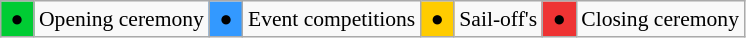<table class="wikitable" style="margin:0.5em auto; font-size:90%;position:relative;">
<tr>
<td bgcolor=#00cc33 align=center> ● </td>
<td>Opening ceremony</td>
<td bgcolor=#3399ff align=center> ● </td>
<td>Event competitions</td>
<td bgcolor=#ffcc00 align=center> ● </td>
<td>Sail-off's</td>
<td bgcolor=#ee3333> ● </td>
<td>Closing ceremony</td>
</tr>
</table>
